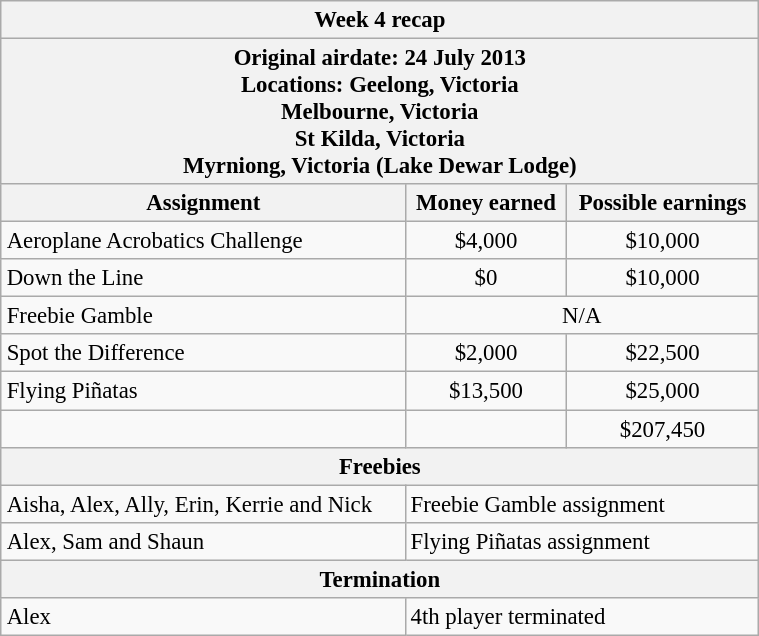<table class="wikitable" style="font-size: 95%; margin: 10px" align="right" width="40%">
<tr>
<th colspan=3>Week 4 recap</th>
</tr>
<tr>
<th colspan=3>Original airdate: 24 July 2013<br>Locations: Geelong, Victoria<br>Melbourne, Victoria<br>St Kilda, Victoria<br>Myrniong, Victoria (Lake Dewar Lodge)</th>
</tr>
<tr>
<th>Assignment</th>
<th>Money earned</th>
<th>Possible earnings</th>
</tr>
<tr>
<td>Aeroplane Acrobatics Challenge</td>
<td align="center">$4,000</td>
<td align="center">$10,000</td>
</tr>
<tr>
<td>Down the Line</td>
<td align="center">$0</td>
<td align="center">$10,000</td>
</tr>
<tr>
<td>Freebie Gamble</td>
<td colspan="2" align="center">N/A</td>
</tr>
<tr>
<td>Spot the Difference</td>
<td align="center">$2,000</td>
<td align="center">$22,500</td>
</tr>
<tr>
<td>Flying Piñatas</td>
<td align="center">$13,500</td>
<td align="center">$25,000</td>
</tr>
<tr>
<td><strong></strong></td>
<td align="center"><strong></strong></td>
<td align="center">$207,450</td>
</tr>
<tr>
<th colspan=3>Freebies</th>
</tr>
<tr>
<td>Aisha, Alex, Ally, Erin, Kerrie and Nick</td>
<td colspan=2>Freebie Gamble assignment</td>
</tr>
<tr>
<td>Alex, Sam and Shaun</td>
<td colspan=2>Flying Piñatas assignment</td>
</tr>
<tr>
<th colspan=3>Termination</th>
</tr>
<tr>
<td>Alex</td>
<td colspan=2>4th player terminated</td>
</tr>
</table>
